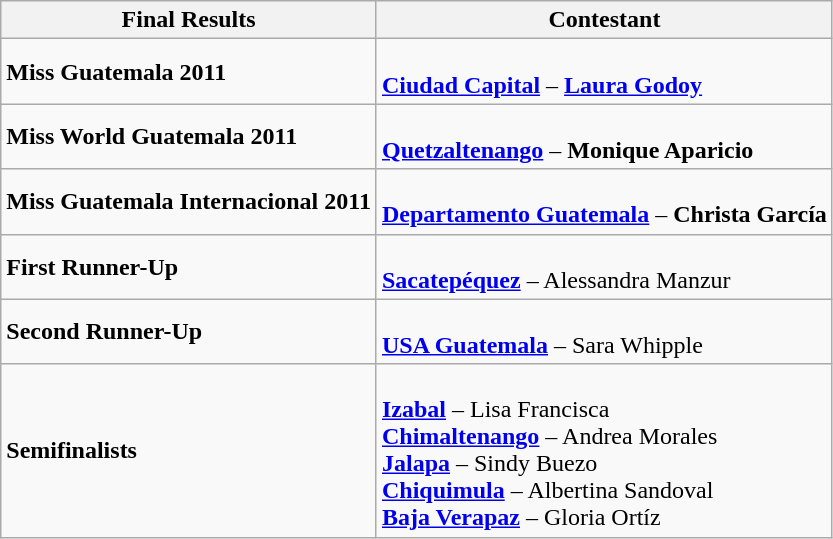<table class="wikitable" border="1">
<tr>
<th>Final Results</th>
<th>Contestant</th>
</tr>
<tr>
<td><strong>Miss Guatemala 2011</strong></td>
<td><br> <strong><a href='#'>Ciudad Capital</a></strong> – <strong><a href='#'>Laura Godoy</a></strong></td>
</tr>
<tr>
<td><strong>Miss World Guatemala 2011</strong></td>
<td><br> <strong><a href='#'>Quetzaltenango</a></strong> – <strong>Monique Aparicio</strong></td>
</tr>
<tr>
<td><strong>Miss Guatemala Internacional 2011</strong></td>
<td><br> <strong><a href='#'>Departamento Guatemala</a></strong> – <strong>Christa García</strong></td>
</tr>
<tr>
<td><strong>First Runner-Up</strong></td>
<td><br> <strong><a href='#'>Sacatepéquez</a></strong> – Alessandra Manzur</td>
</tr>
<tr>
<td><strong>Second Runner-Up</strong></td>
<td><br> <strong><a href='#'>USA Guatemala</a></strong> – Sara Whipple</td>
</tr>
<tr>
<td><strong>Semifinalists</strong></td>
<td><br> <strong><a href='#'>Izabal</a></strong> – Lisa Francisca<br>
 <strong><a href='#'>Chimaltenango</a></strong> – Andrea Morales<br>
 <strong><a href='#'>Jalapa</a></strong> – Sindy Buezo<br>
 <strong><a href='#'>Chiquimula</a></strong> – Albertina Sandoval<br>
 <strong><a href='#'>Baja Verapaz</a></strong> – Gloria Ortíz<br></td>
</tr>
</table>
